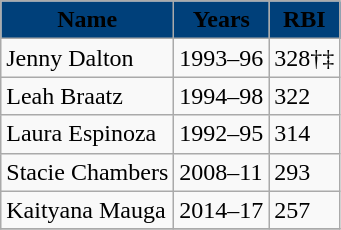<table class="wikitable">
<tr>
<th style="background:#00407a;"><span>Name</span></th>
<th style="background:#00407a;"><span>Years</span></th>
<th style="background:#00407a;"><span>RBI</span></th>
</tr>
<tr>
<td>Jenny Dalton</td>
<td>1993–96</td>
<td>328†‡</td>
</tr>
<tr>
<td>Leah Braatz</td>
<td>1994–98</td>
<td>322</td>
</tr>
<tr>
<td>Laura Espinoza</td>
<td>1992–95</td>
<td>314</td>
</tr>
<tr>
<td>Stacie Chambers</td>
<td>2008–11</td>
<td>293</td>
</tr>
<tr>
<td>Kaityana Mauga</td>
<td>2014–17</td>
<td>257</td>
</tr>
<tr>
</tr>
</table>
